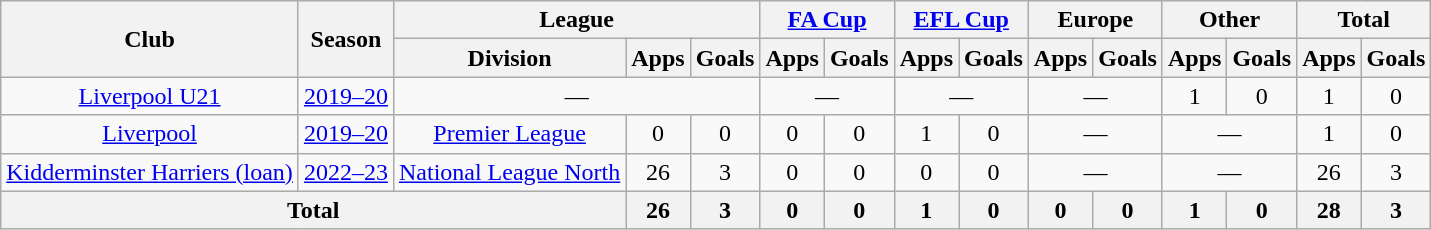<table class="wikitable" style="text-align:center">
<tr>
<th rowspan=2>Club</th>
<th rowspan=2>Season</th>
<th colspan=3>League</th>
<th colspan=2><a href='#'>FA Cup</a></th>
<th colspan=2><a href='#'>EFL Cup</a></th>
<th colspan=2>Europe</th>
<th colspan=2>Other</th>
<th colspan=2>Total</th>
</tr>
<tr>
<th>Division</th>
<th>Apps</th>
<th>Goals</th>
<th>Apps</th>
<th>Goals</th>
<th>Apps</th>
<th>Goals</th>
<th>Apps</th>
<th>Goals</th>
<th>Apps</th>
<th>Goals</th>
<th>Apps</th>
<th>Goals</th>
</tr>
<tr>
<td><a href='#'>Liverpool U21</a></td>
<td><a href='#'>2019–20</a></td>
<td colspan=3>—</td>
<td colspan=2>—</td>
<td colspan=2>—</td>
<td colspan=2>—</td>
<td>1</td>
<td>0</td>
<td>1</td>
<td>0</td>
</tr>
<tr>
<td><a href='#'>Liverpool</a></td>
<td><a href='#'>2019–20</a></td>
<td><a href='#'>Premier League</a></td>
<td>0</td>
<td>0</td>
<td>0</td>
<td>0</td>
<td>1</td>
<td>0</td>
<td colspan=2>—</td>
<td colspan=2>—</td>
<td>1</td>
<td>0</td>
</tr>
<tr>
<td><a href='#'>Kidderminster Harriers (loan)</a></td>
<td><a href='#'>2022–23</a></td>
<td><a href='#'>National League North</a></td>
<td>26</td>
<td>3</td>
<td>0</td>
<td>0</td>
<td>0</td>
<td>0</td>
<td colspan=2>—</td>
<td colspan=2>—</td>
<td>26</td>
<td>3</td>
</tr>
<tr>
<th colspan=3>Total</th>
<th>26</th>
<th>3</th>
<th>0</th>
<th>0</th>
<th>1</th>
<th>0</th>
<th>0</th>
<th>0</th>
<th>1</th>
<th>0</th>
<th>28</th>
<th>3</th>
</tr>
</table>
